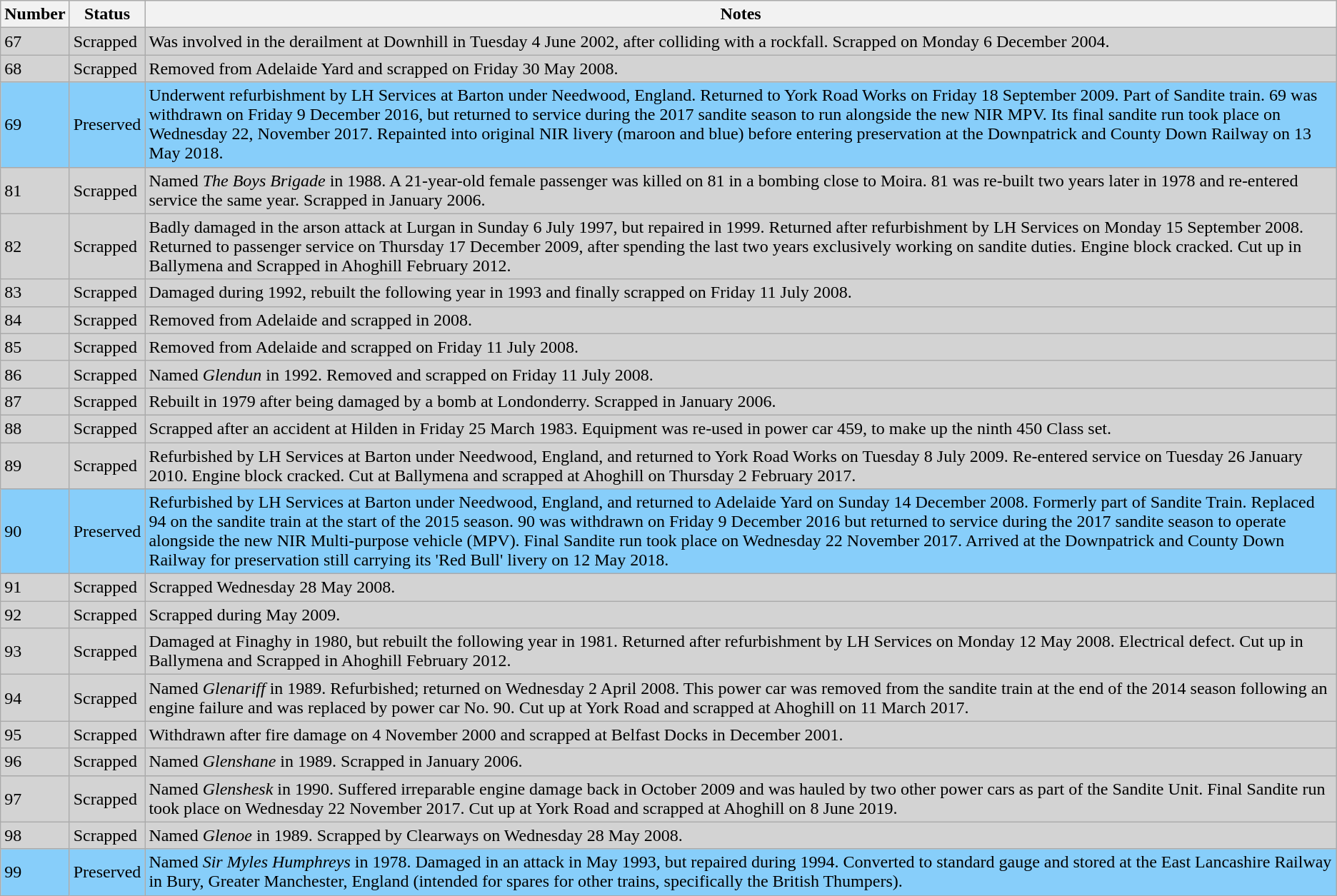<table class="wikitable mw-collapsible mw-collapsed">
<tr>
<th>Number</th>
<th>Status</th>
<th>Notes</th>
</tr>
<tr bgcolor=lightgrey>
<td>67</td>
<td>Scrapped</td>
<td>Was involved in the derailment at Downhill in Tuesday 4 June 2002, after colliding with a rockfall. Scrapped on Monday 6 December 2004.</td>
</tr>
<tr bgcolor=lightgrey>
<td>68</td>
<td>Scrapped</td>
<td>Removed from Adelaide Yard and scrapped on Friday 30 May 2008.</td>
</tr>
<tr bgcolor=lightskyblue>
<td>69</td>
<td>Preserved</td>
<td>Underwent refurbishment by LH Services at Barton under Needwood, England. Returned to York Road Works on Friday 18 September 2009. Part of Sandite train. 69 was withdrawn on Friday 9 December 2016, but returned to service during the 2017 sandite season to run alongside the new NIR MPV. Its final sandite run took place on Wednesday 22, November 2017. Repainted into original NIR livery (maroon and blue) before entering preservation at the Downpatrick and County Down Railway on 13 May 2018.</td>
</tr>
<tr bgcolor=lightgrey>
<td>81</td>
<td>Scrapped</td>
<td>Named <em>The Boys Brigade</em> in 1988. A 21-year-old female passenger was killed on 81 in a bombing close to Moira. 81 was re-built two years later in 1978 and re-entered service the same year. Scrapped in January 2006.</td>
</tr>
<tr bgcolor=lightgrey>
<td>82</td>
<td>Scrapped</td>
<td>Badly damaged in the arson attack at Lurgan in Sunday 6 July 1997, but repaired in 1999. Returned after refurbishment by LH Services on Monday 15 September 2008. Returned to passenger service on Thursday 17 December 2009, after spending the last two years exclusively working on sandite duties. Engine block cracked. Cut up in Ballymena and Scrapped in Ahoghill February 2012.</td>
</tr>
<tr bgcolor=lightgrey>
<td>83</td>
<td>Scrapped</td>
<td>Damaged during 1992, rebuilt the following year in 1993 and finally scrapped on Friday 11 July 2008.</td>
</tr>
<tr bgcolor=lightgrey>
<td>84</td>
<td>Scrapped</td>
<td>Removed from Adelaide and scrapped in 2008.</td>
</tr>
<tr bgcolor=lightgrey>
<td>85</td>
<td>Scrapped</td>
<td>Removed from Adelaide and scrapped on Friday 11 July 2008.</td>
</tr>
<tr bgcolor=lightgrey>
<td>86</td>
<td>Scrapped</td>
<td>Named <em>Glendun</em> in 1992. Removed and scrapped on Friday 11 July 2008.</td>
</tr>
<tr bgcolor=lightgrey>
<td>87</td>
<td>Scrapped</td>
<td>Rebuilt in 1979 after being damaged by a bomb at Londonderry. Scrapped in January 2006.</td>
</tr>
<tr bgcolor=lightgrey>
<td>88</td>
<td>Scrapped</td>
<td>Scrapped after an accident at Hilden in Friday 25 March 1983. Equipment was re-used in power car 459, to make up the ninth 450 Class set.</td>
</tr>
<tr bgcolor=lightgrey>
<td>89</td>
<td>Scrapped</td>
<td>Refurbished by LH Services at Barton under Needwood, England, and returned to York Road Works on Tuesday 8 July 2009. Re-entered service on Tuesday 26 January 2010. Engine block cracked. Cut at Ballymena and scrapped at Ahoghill on Thursday 2 February 2017.</td>
</tr>
<tr bgcolor=lightskyblue>
<td>90</td>
<td>Preserved</td>
<td>Refurbished by LH Services at Barton under Needwood, England, and returned to Adelaide Yard on Sunday 14 December 2008. Formerly part of Sandite Train. Replaced 94 on the sandite train at the start of the 2015 season. 90 was withdrawn on Friday 9 December 2016 but returned to service during the 2017 sandite season to operate alongside the new NIR Multi-purpose vehicle (MPV). Final Sandite run took place on Wednesday 22 November 2017. Arrived at the Downpatrick and County Down Railway for preservation still carrying its 'Red Bull' livery on 12 May 2018.</td>
</tr>
<tr bgcolor=lightgrey>
<td>91</td>
<td>Scrapped</td>
<td>Scrapped Wednesday 28 May 2008.</td>
</tr>
<tr bgcolor=lightgrey>
<td>92</td>
<td>Scrapped</td>
<td>Scrapped during May 2009.</td>
</tr>
<tr bgcolor=lightgrey>
<td>93</td>
<td>Scrapped</td>
<td>Damaged at Finaghy in 1980, but rebuilt the following year in 1981.  Returned after refurbishment by LH Services on Monday 12 May 2008. Electrical defect. Cut up in Ballymena and Scrapped in Ahoghill February 2012.</td>
</tr>
<tr bgcolor=lightgrey>
<td>94</td>
<td>Scrapped</td>
<td>Named <em>Glenariff</em> in 1989. Refurbished; returned on Wednesday 2 April 2008. This power car was removed from the sandite train at the end of the 2014 season following an engine failure and was replaced by power car No. 90. Cut up at York Road and scrapped at Ahoghill on 11 March 2017.</td>
</tr>
<tr bgcolor=lightgrey>
<td>95</td>
<td>Scrapped</td>
<td>Withdrawn after fire damage on 4 November 2000 and scrapped at Belfast Docks in December 2001.</td>
</tr>
<tr bgcolor=lightgrey>
<td>96</td>
<td>Scrapped</td>
<td>Named <em>Glenshane</em> in 1989. Scrapped in January 2006.</td>
</tr>
<tr bgcolor=lightgrey>
<td>97</td>
<td>Scrapped</td>
<td>Named <em>Glenshesk</em> in 1990. Suffered irreparable engine damage back in October 2009 and was hauled by two other power cars as part of the Sandite Unit. Final Sandite run took place on Wednesday 22 November 2017. Cut up at York Road and scrapped at Ahoghill on 8 June 2019.</td>
</tr>
<tr bgcolor=lightgrey>
<td>98</td>
<td>Scrapped</td>
<td>Named <em>Glenoe</em> in 1989. Scrapped by Clearways on Wednesday 28 May 2008.</td>
</tr>
<tr bgcolor=lightskyblue>
<td>99</td>
<td>Preserved</td>
<td>Named <em>Sir Myles Humphreys</em> in 1978. Damaged in an attack in May 1993, but repaired during 1994. Converted to standard gauge and stored at the East Lancashire Railway in Bury, Greater Manchester, England (intended for spares for other trains, specifically the British Thumpers).</td>
</tr>
</table>
